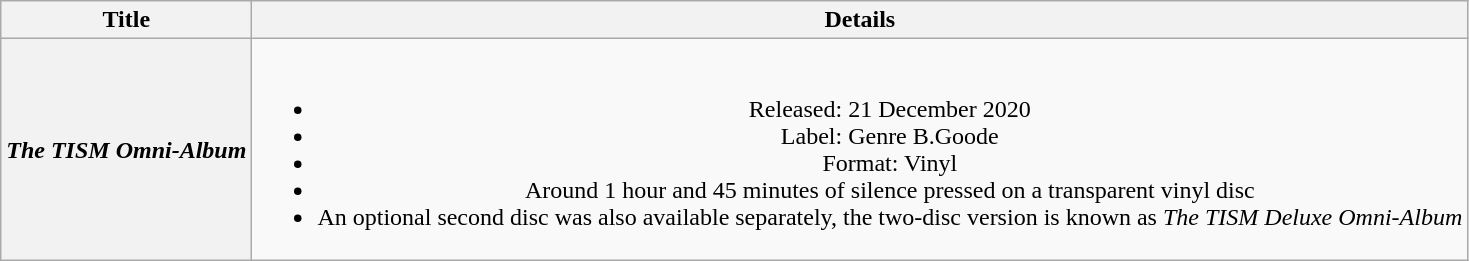<table class="wikitable plainrowheaders" style="text-align:center;" border="1">
<tr>
<th scope="col">Title</th>
<th scope="col">Details</th>
</tr>
<tr>
<th scope="row"><em>The TISM Omni-Album</em></th>
<td><br><ul><li>Released: 21 December 2020</li><li>Label: Genre B.Goode</li><li>Format: Vinyl</li><li>Around 1 hour and 45 minutes of silence pressed on a transparent vinyl disc</li><li>An optional second disc was also available separately, the two-disc version is known as <em>The TISM Deluxe Omni-Album</em></li></ul></td>
</tr>
</table>
